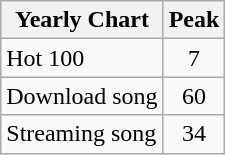<table class="wikitable">
<tr>
<th style="text-align:center;">Yearly Chart</th>
<th style="text-align:center;">Peak</th>
</tr>
<tr>
<td align="left">Hot 100</td>
<td style="text-align:center;">7</td>
</tr>
<tr>
<td align="left">Download song</td>
<td style="text-align:center;">60</td>
</tr>
<tr>
<td align="left">Streaming song</td>
<td style="text-align:center;">34</td>
</tr>
</table>
